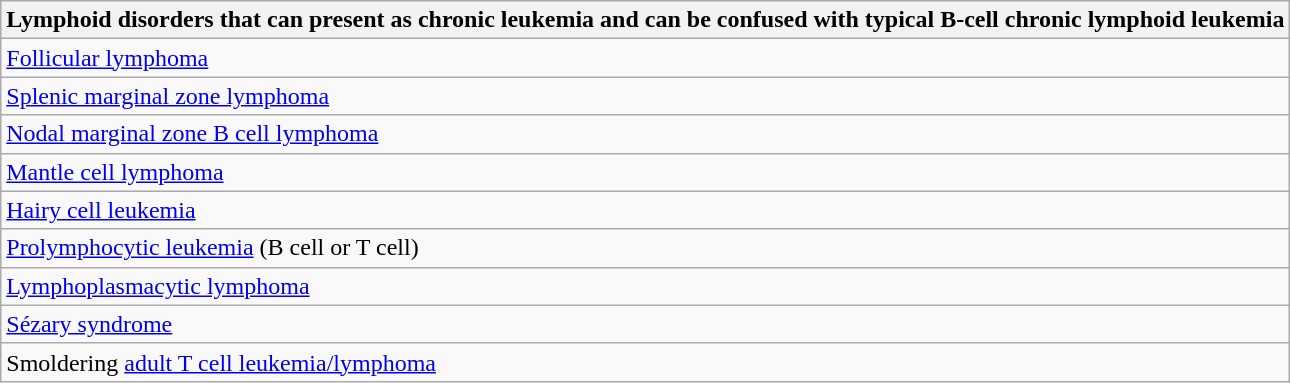<table class="wikitable">
<tr>
<th>Lymphoid disorders that can present as chronic leukemia and can be confused with typical B-cell chronic lymphoid leukemia</th>
</tr>
<tr>
<td><a href='#'>Follicular lymphoma</a></td>
</tr>
<tr>
<td><a href='#'>Splenic marginal zone lymphoma</a></td>
</tr>
<tr>
<td><a href='#'>Nodal marginal zone B cell lymphoma</a></td>
</tr>
<tr>
<td><a href='#'>Mantle cell lymphoma</a></td>
</tr>
<tr>
<td><a href='#'>Hairy cell leukemia</a></td>
</tr>
<tr>
<td><a href='#'>Prolymphocytic leukemia</a> (B cell or T cell)</td>
</tr>
<tr>
<td><a href='#'>Lymphoplasmacytic lymphoma</a></td>
</tr>
<tr>
<td><a href='#'>Sézary syndrome</a></td>
</tr>
<tr>
<td>Smoldering <a href='#'>adult T cell leukemia/lymphoma</a></td>
</tr>
</table>
